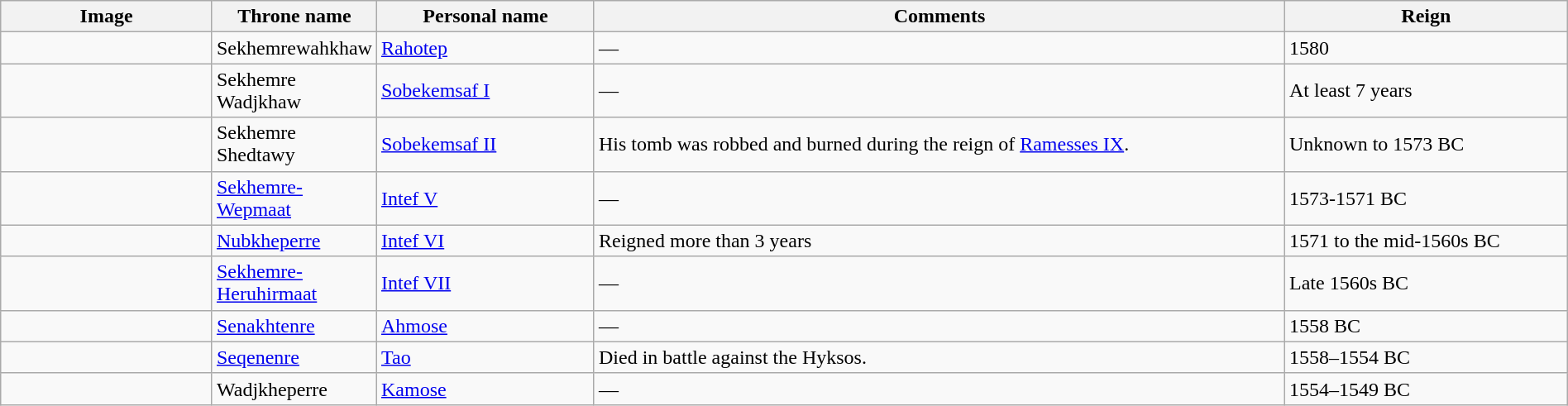<table class="wikitable" width="100%">
<tr>
<th width="15%">Image</th>
<th>Throne name</th>
<th width="15%">Personal name</th>
<th width="50%">Comments</th>
<th width="20%">Reign</th>
</tr>
<tr>
<td></td>
<td>Sekhemrewahkhaw</td>
<td><a href='#'>Rahotep</a></td>
<td>—</td>
<td> 1580</td>
</tr>
<tr>
<td></td>
<td>Sekhemre Wadjkhaw</td>
<td><a href='#'>Sobekemsaf I</a></td>
<td>—</td>
<td>At least 7 years</td>
</tr>
<tr>
<td></td>
<td>Sekhemre Shedtawy</td>
<td><a href='#'>Sobekemsaf II</a></td>
<td>His tomb was robbed and burned during the reign of <a href='#'>Ramesses IX</a>.</td>
<td>Unknown to  1573 BC</td>
</tr>
<tr>
<td></td>
<td><a href='#'>Sekhemre-Wepmaat</a></td>
<td><a href='#'>Intef V</a></td>
<td>—</td>
<td> 1573-1571 BC</td>
</tr>
<tr>
<td></td>
<td><a href='#'>Nubkheperre</a></td>
<td><a href='#'>Intef VI</a></td>
<td>Reigned more than 3 years</td>
<td> 1571 to the mid-1560s BC</td>
</tr>
<tr>
<td></td>
<td><a href='#'>Sekhemre-Heruhirmaat</a></td>
<td><a href='#'>Intef VII</a></td>
<td>—</td>
<td>Late 1560s BC</td>
</tr>
<tr>
<td></td>
<td><a href='#'>Senakhtenre</a></td>
<td><a href='#'>Ahmose</a></td>
<td>—</td>
<td> 1558 BC</td>
</tr>
<tr>
<td></td>
<td><a href='#'>Seqenenre</a></td>
<td><a href='#'>Tao</a></td>
<td>Died in battle against the Hyksos.</td>
<td>1558–1554 BC</td>
</tr>
<tr>
<td></td>
<td>Wadjkheperre</td>
<td><a href='#'>Kamose</a></td>
<td>—</td>
<td>1554–1549 BC</td>
</tr>
</table>
